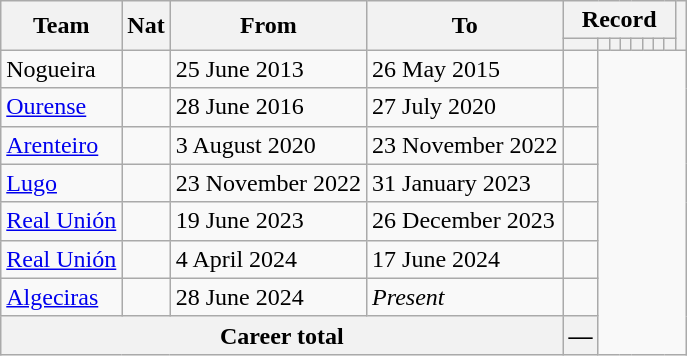<table class="wikitable" style="text-align: center">
<tr>
<th rowspan="2">Team</th>
<th rowspan="2">Nat</th>
<th rowspan="2">From</th>
<th rowspan="2">To</th>
<th colspan="8">Record</th>
<th rowspan=2></th>
</tr>
<tr>
<th></th>
<th></th>
<th></th>
<th></th>
<th></th>
<th></th>
<th></th>
<th></th>
</tr>
<tr>
<td align="left">Nogueira</td>
<td></td>
<td align=left>25 June 2013</td>
<td align=left>26 May 2015<br></td>
<td></td>
</tr>
<tr>
<td align="left"><a href='#'>Ourense</a></td>
<td></td>
<td align=left>28 June 2016</td>
<td align=left>27 July 2020<br></td>
<td></td>
</tr>
<tr>
<td align="left"><a href='#'>Arenteiro</a></td>
<td></td>
<td align=left>3 August 2020</td>
<td align=left>23 November 2022<br></td>
<td></td>
</tr>
<tr>
<td align="left"><a href='#'>Lugo</a></td>
<td></td>
<td align=left>23 November 2022</td>
<td align=left>31 January 2023<br></td>
<td></td>
</tr>
<tr>
<td align="left"><a href='#'>Real Unión</a></td>
<td></td>
<td align=left>19 June 2023</td>
<td align=left>26 December 2023<br></td>
<td></td>
</tr>
<tr>
<td align="left"><a href='#'>Real Unión</a></td>
<td></td>
<td align=left>4 April 2024</td>
<td align=left>17 June 2024<br></td>
<td></td>
</tr>
<tr>
<td align="left"><a href='#'>Algeciras</a></td>
<td></td>
<td align=left>28 June 2024</td>
<td align=left><em>Present</em><br></td>
<td></td>
</tr>
<tr>
<th colspan=4><strong>Career total</strong><br></th>
<th>—</th>
</tr>
</table>
